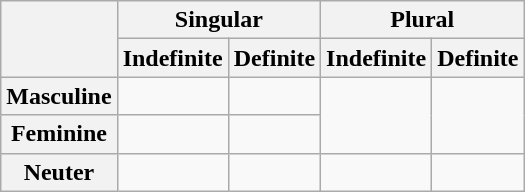<table class="wikitable">
<tr>
<th rowspan="2"></th>
<th colspan="2">Singular</th>
<th colspan="2">Plural</th>
</tr>
<tr>
<th>Indefinite</th>
<th>Definite</th>
<th>Indefinite</th>
<th>Definite</th>
</tr>
<tr>
<th>Masculine</th>
<td></td>
<td></td>
<td rowspan="2"></td>
<td rowspan="2"></td>
</tr>
<tr>
<th>Feminine</th>
<td></td>
<td></td>
</tr>
<tr>
<th>Neuter</th>
<td></td>
<td></td>
<td></td>
<td></td>
</tr>
</table>
